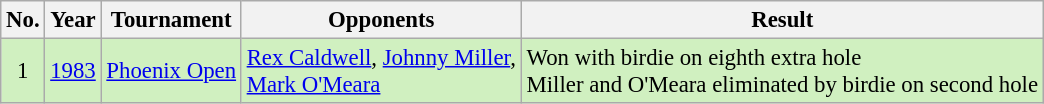<table class="wikitable" style="font-size:95%;">
<tr>
<th>No.</th>
<th>Year</th>
<th>Tournament</th>
<th>Opponents</th>
<th>Result</th>
</tr>
<tr style="background:#D0F0C0;">
<td align=center>1</td>
<td><a href='#'>1983</a></td>
<td><a href='#'>Phoenix Open</a></td>
<td> <a href='#'>Rex Caldwell</a>,  <a href='#'>Johnny Miller</a>,<br> <a href='#'>Mark O'Meara</a></td>
<td>Won with birdie on eighth extra hole<br>Miller and O'Meara eliminated by birdie on second hole</td>
</tr>
</table>
